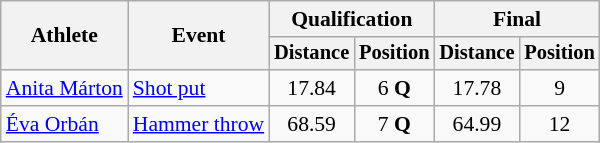<table class=wikitable style=font-size:90%>
<tr>
<th rowspan=2>Athlete</th>
<th rowspan=2>Event</th>
<th colspan=2>Qualification</th>
<th colspan=2>Final</th>
</tr>
<tr style=font-size:95%>
<th>Distance</th>
<th>Position</th>
<th>Distance</th>
<th>Position</th>
</tr>
<tr align=center>
<td align=left><a href='#'>Anita Márton</a></td>
<td align=left><a href='#'>Shot put</a></td>
<td>17.84</td>
<td>6 <strong>Q</strong></td>
<td>17.78</td>
<td>9</td>
</tr>
<tr align=center>
<td align=left><a href='#'>Éva Orbán</a></td>
<td align=left><a href='#'>Hammer throw</a></td>
<td>68.59</td>
<td>7 <strong>Q</strong></td>
<td>64.99</td>
<td>12</td>
</tr>
</table>
